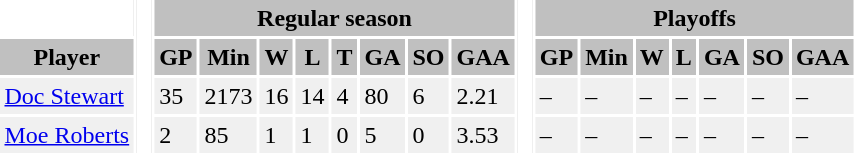<table BORDER="0" CELLPADDING="3" CELLSPACING="2" ID="Table1">
<tr ALIGN="center" bgcolor="#c0c0c0">
<th ALIGN="center" colspan="1" bgcolor="#ffffff"> </th>
<th ALIGN="center" rowspan="99" bgcolor="#ffffff"> </th>
<th ALIGN="center" colspan="8">Regular season</th>
<th ALIGN="center" rowspan="99" bgcolor="#ffffff"> </th>
<th ALIGN="center" colspan="7">Playoffs</th>
</tr>
<tr ALIGN="center" bgcolor="#c0c0c0">
<th ALIGN="center">Player</th>
<th ALIGN="center">GP</th>
<th ALIGN="center">Min</th>
<th ALIGN="center">W</th>
<th ALIGN="center">L</th>
<th ALIGN="center">T</th>
<th ALIGN="center">GA</th>
<th ALIGN="center">SO</th>
<th ALIGN="center">GAA</th>
<th ALIGN="center">GP</th>
<th ALIGN="center">Min</th>
<th ALIGN="center">W</th>
<th ALIGN="center">L</th>
<th ALIGN="center">GA</th>
<th ALIGN="center">SO</th>
<th ALIGN="center">GAA</th>
</tr>
<tr bgcolor="#f0f0f0">
<td><a href='#'>Doc Stewart</a></td>
<td>35</td>
<td>2173</td>
<td>16</td>
<td>14</td>
<td>4</td>
<td>80</td>
<td>6</td>
<td>2.21</td>
<td>–</td>
<td>–</td>
<td>–</td>
<td>–</td>
<td>–</td>
<td>–</td>
<td>–</td>
</tr>
<tr bgcolor="#f0f0f0">
<td><a href='#'>Moe Roberts</a></td>
<td>2</td>
<td>85</td>
<td>1</td>
<td>1</td>
<td>0</td>
<td>5</td>
<td>0</td>
<td>3.53</td>
<td>–</td>
<td>–</td>
<td>–</td>
<td>–</td>
<td>–</td>
<td>–</td>
<td>–</td>
</tr>
</table>
